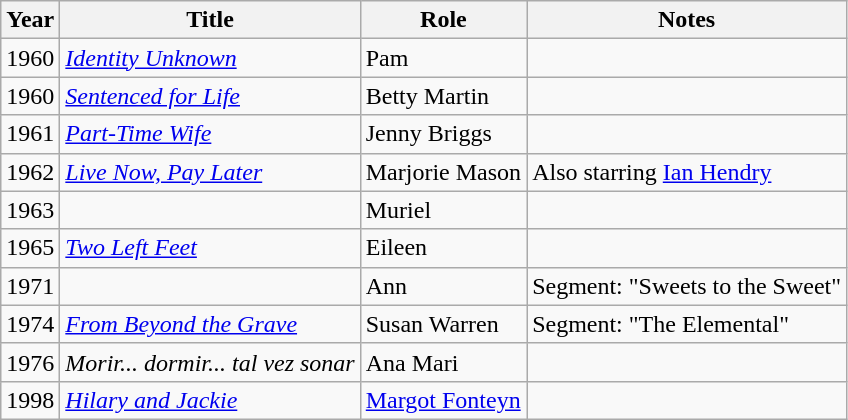<table class="wikitable sortable">
<tr>
<th>Year</th>
<th>Title</th>
<th>Role</th>
<th class="unsortable">Notes</th>
</tr>
<tr>
<td>1960</td>
<td><em><a href='#'>Identity Unknown</a></em></td>
<td>Pam</td>
<td></td>
</tr>
<tr>
<td>1960</td>
<td><em><a href='#'>Sentenced for Life</a></em></td>
<td>Betty Martin</td>
<td></td>
</tr>
<tr>
<td>1961</td>
<td><em><a href='#'>Part-Time Wife</a></em></td>
<td>Jenny Briggs</td>
<td></td>
</tr>
<tr>
<td>1962</td>
<td><em><a href='#'>Live Now, Pay Later</a></em></td>
<td>Marjorie Mason</td>
<td>Also starring <a href='#'>Ian Hendry</a></td>
</tr>
<tr>
<td>1963</td>
<td><em></em></td>
<td>Muriel</td>
<td></td>
</tr>
<tr>
<td>1965</td>
<td><em><a href='#'>Two Left Feet</a></em></td>
<td>Eileen</td>
<td></td>
</tr>
<tr>
<td>1971</td>
<td><em></em></td>
<td>Ann</td>
<td>Segment: "Sweets to the Sweet"</td>
</tr>
<tr>
<td>1974</td>
<td><em><a href='#'>From Beyond the Grave</a></em></td>
<td>Susan Warren</td>
<td>Segment: "The Elemental"</td>
</tr>
<tr>
<td>1976</td>
<td><em>Morir... dormir... tal vez sonar</em></td>
<td>Ana Mari</td>
<td></td>
</tr>
<tr>
<td>1998</td>
<td><em><a href='#'>Hilary and Jackie</a></em></td>
<td><a href='#'>Margot Fonteyn</a></td>
<td></td>
</tr>
</table>
